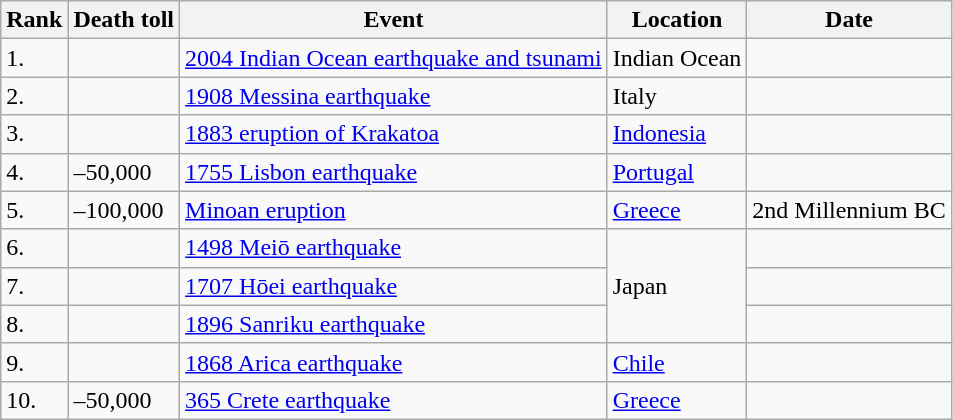<table class="sortable wikitable" style="font-size:100%">
<tr>
<th>Rank</th>
<th>Death toll</th>
<th>Event</th>
<th>Location</th>
<th>Date</th>
</tr>
<tr>
<td>1.</td>
<td></td>
<td><a href='#'>2004 Indian Ocean earthquake and tsunami</a></td>
<td>Indian Ocean</td>
<td></td>
</tr>
<tr>
<td>2.</td>
<td></td>
<td><a href='#'>1908 Messina earthquake</a></td>
<td>Italy</td>
<td></td>
</tr>
<tr>
<td>3.</td>
<td></td>
<td><a href='#'>1883 eruption of Krakatoa</a></td>
<td><a href='#'>Indonesia</a></td>
<td></td>
</tr>
<tr>
<td>4.</td>
<td>–50,000</td>
<td><a href='#'>1755 Lisbon earthquake</a></td>
<td><a href='#'>Portugal</a></td>
<td></td>
</tr>
<tr>
<td>5.</td>
<td>–100,000</td>
<td><a href='#'>Minoan eruption</a></td>
<td><a href='#'>Greece</a></td>
<td>2nd Millennium BC</td>
</tr>
<tr>
<td>6.</td>
<td></td>
<td><a href='#'>1498 Meiō earthquake</a></td>
<td rowspan="3">Japan</td>
<td></td>
</tr>
<tr>
<td>7.</td>
<td></td>
<td><a href='#'>1707 Hōei earthquake</a></td>
<td></td>
</tr>
<tr>
<td>8.</td>
<td></td>
<td><a href='#'>1896 Sanriku earthquake</a></td>
<td></td>
</tr>
<tr>
<td>9.</td>
<td></td>
<td><a href='#'>1868 Arica earthquake</a></td>
<td><a href='#'>Chile</a></td>
<td></td>
</tr>
<tr>
<td>10.</td>
<td>–50,000</td>
<td><a href='#'>365 Crete earthquake</a></td>
<td><a href='#'>Greece</a></td>
<td></td>
</tr>
</table>
